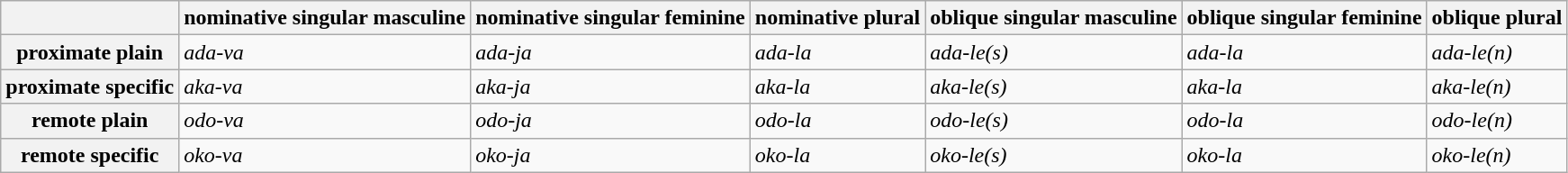<table class="wikitable">
<tr>
<th></th>
<th>nominative singular masculine</th>
<th>nominative singular feminine</th>
<th>nominative plural</th>
<th>oblique singular masculine</th>
<th>oblique singular feminine</th>
<th>oblique plural</th>
</tr>
<tr>
<th>proximate plain</th>
<td><em>ada-va</em></td>
<td><em>ada-ja</em></td>
<td><em>ada-la</em></td>
<td><em>ada-le(s)</em></td>
<td><em>ada-la</em></td>
<td><em>ada-le(n)</em></td>
</tr>
<tr>
<th>proximate specific</th>
<td><em>aka-va</em></td>
<td><em>aka-ja</em></td>
<td><em>aka-la</em></td>
<td><em>aka-le(s)</em></td>
<td><em>aka-la</em></td>
<td><em>aka-le(n)</em></td>
</tr>
<tr>
<th>remote plain</th>
<td><em>odo-va</em></td>
<td><em>odo-ja</em></td>
<td><em>odo-la</em></td>
<td><em>odo-le(s)</em></td>
<td><em>odo-la</em></td>
<td><em>odo-le(n)</em></td>
</tr>
<tr>
<th>remote specific</th>
<td><em>oko-va</em></td>
<td><em>oko-ja</em></td>
<td><em>oko-la</em></td>
<td><em>oko-le(s)</em></td>
<td><em>oko-la</em></td>
<td><em>oko-le(n)</em></td>
</tr>
</table>
